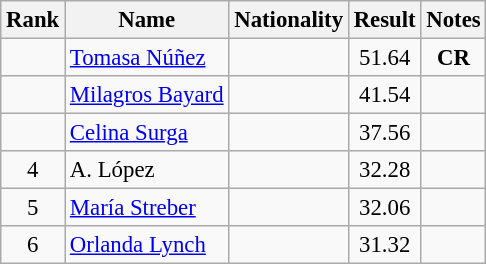<table class="wikitable sortable" style="text-align:center;font-size:95%">
<tr>
<th>Rank</th>
<th>Name</th>
<th>Nationality</th>
<th>Result</th>
<th>Notes</th>
</tr>
<tr>
<td></td>
<td align=left><a href='#'>Tomasa Núñez</a></td>
<td align=left></td>
<td>51.64</td>
<td><strong>CR</strong></td>
</tr>
<tr>
<td></td>
<td align=left><a href='#'>Milagros Bayard</a></td>
<td align=left></td>
<td>41.54</td>
<td></td>
</tr>
<tr>
<td></td>
<td align=left><a href='#'>Celina Surga</a></td>
<td align=left></td>
<td>37.56</td>
<td></td>
</tr>
<tr>
<td>4</td>
<td align=left>A. López</td>
<td align=left></td>
<td>32.28</td>
<td></td>
</tr>
<tr>
<td>5</td>
<td align=left><a href='#'>María Streber</a></td>
<td align=left></td>
<td>32.06</td>
<td></td>
</tr>
<tr>
<td>6</td>
<td align=left><a href='#'>Orlanda Lynch</a></td>
<td align=left></td>
<td>31.32</td>
<td></td>
</tr>
</table>
